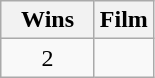<table class="wikitable plainrowheaders" style="text-align:center;">
<tr>
<th scope="col" style="width:55px;">Wins</th>
<th scope="col" style="text-align:center;">Film</th>
</tr>
<tr>
<td scope=row style="text-align:center">2</td>
<td><em></em></td>
</tr>
</table>
